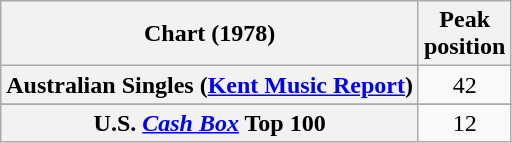<table class="wikitable sortable plainrowheaders" style="text-align:center">
<tr>
<th>Chart (1978)</th>
<th>Peak<br>position</th>
</tr>
<tr>
<th scope="row">Australian Singles (<a href='#'>Kent Music Report</a>)</th>
<td align="center">42</td>
</tr>
<tr>
</tr>
<tr>
</tr>
<tr>
</tr>
<tr>
<th scope="row">U.S. <em><a href='#'>Cash Box</a></em> Top 100</th>
<td align="center">12</td>
</tr>
</table>
